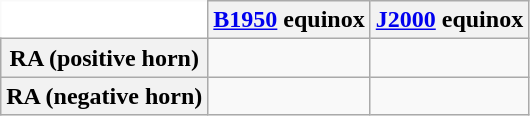<table class="wikitable" style="border: none;">
<tr>
<td style="border: none; background: white;"></td>
<th><a href='#'>B1950</a> equinox</th>
<th><a href='#'>J2000</a> equinox</th>
</tr>
<tr>
<th>RA (positive horn)</th>
<td></td>
<td></td>
</tr>
<tr>
<th>RA (negative horn)</th>
<td></td>
<td></td>
</tr>
</table>
